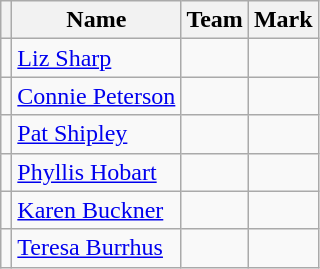<table class=wikitable>
<tr>
<th></th>
<th>Name</th>
<th>Team</th>
<th>Mark</th>
</tr>
<tr>
<td></td>
<td><a href='#'>Liz Sharp</a></td>
<td></td>
<td></td>
</tr>
<tr>
<td></td>
<td><a href='#'>Connie Peterson</a></td>
<td></td>
<td></td>
</tr>
<tr>
<td></td>
<td><a href='#'>Pat Shipley</a></td>
<td></td>
<td></td>
</tr>
<tr>
<td></td>
<td><a href='#'>Phyllis Hobart</a></td>
<td></td>
<td></td>
</tr>
<tr>
<td></td>
<td><a href='#'>Karen Buckner</a></td>
<td></td>
<td></td>
</tr>
<tr>
<td></td>
<td><a href='#'>Teresa Burrhus</a></td>
<td></td>
<td></td>
</tr>
</table>
